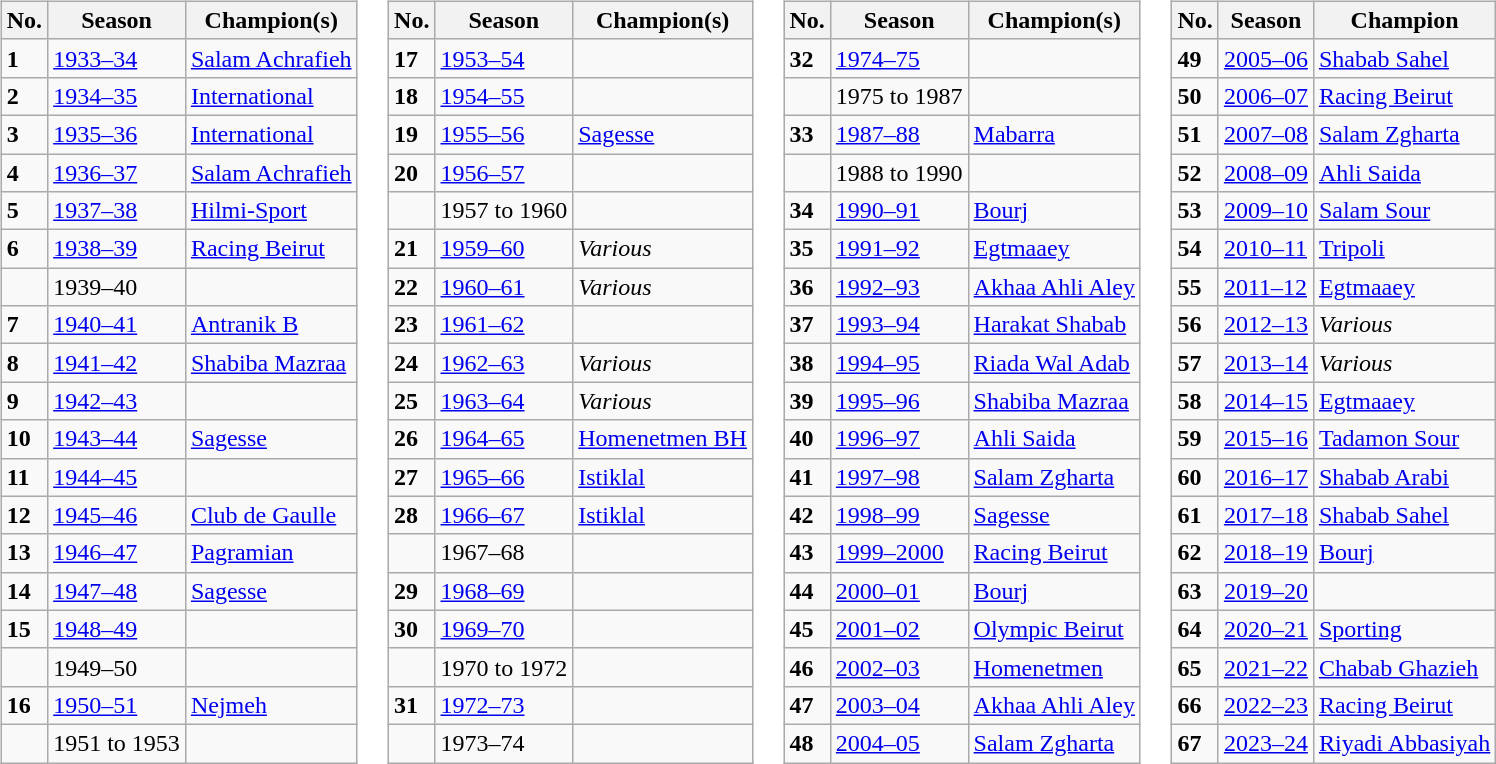<table>
<tr>
<td valign="top"><br><table class="wikitable">
<tr>
<th><strong>No.</strong></th>
<th>Season</th>
<th>Champion(s)</th>
</tr>
<tr>
<td><strong>1</strong></td>
<td><a href='#'>1933–34</a></td>
<td><a href='#'>Salam Achrafieh</a></td>
</tr>
<tr>
<td><strong>2</strong></td>
<td><a href='#'>1934–35</a></td>
<td><a href='#'>International</a></td>
</tr>
<tr>
<td><strong>3</strong></td>
<td><a href='#'>1935–36</a></td>
<td><a href='#'>International</a></td>
</tr>
<tr>
<td><strong>4</strong></td>
<td><a href='#'>1936–37</a></td>
<td><a href='#'>Salam Achrafieh</a></td>
</tr>
<tr>
<td><strong>5</strong></td>
<td><a href='#'>1937–38</a></td>
<td><a href='#'>Hilmi-Sport</a></td>
</tr>
<tr>
<td><strong>6</strong></td>
<td><a href='#'>1938–39</a></td>
<td><a href='#'>Racing Beirut</a></td>
</tr>
<tr>
<td></td>
<td>1939–40</td>
<td></td>
</tr>
<tr>
<td><strong>7</strong></td>
<td><a href='#'>1940–41</a></td>
<td><a href='#'>Antranik B</a></td>
</tr>
<tr>
<td><strong>8</strong></td>
<td><a href='#'>1941–42</a></td>
<td><a href='#'>Shabiba Mazraa</a></td>
</tr>
<tr>
<td><strong>9</strong></td>
<td><a href='#'>1942–43</a></td>
<td></td>
</tr>
<tr>
<td><strong>10</strong></td>
<td><a href='#'>1943–44</a></td>
<td><a href='#'>Sagesse</a></td>
</tr>
<tr>
<td><strong>11</strong></td>
<td><a href='#'>1944–45</a></td>
<td></td>
</tr>
<tr>
<td><strong>12</strong></td>
<td><a href='#'>1945–46</a></td>
<td><a href='#'>Club de Gaulle</a></td>
</tr>
<tr>
<td><strong>13</strong></td>
<td><a href='#'>1946–47</a></td>
<td><a href='#'>Pagramian</a></td>
</tr>
<tr>
<td><strong>14</strong></td>
<td><a href='#'>1947–48</a></td>
<td><a href='#'>Sagesse</a></td>
</tr>
<tr>
<td><strong>15</strong></td>
<td><a href='#'>1948–49</a></td>
<td></td>
</tr>
<tr>
<td></td>
<td>1949–50</td>
<td></td>
</tr>
<tr>
<td><strong>16</strong></td>
<td><a href='#'>1950–51</a></td>
<td><a href='#'>Nejmeh</a></td>
</tr>
<tr>
<td></td>
<td>1951 to 1953</td>
<td></td>
</tr>
</table>
</td>
<td valign="top"><br><table class="wikitable">
<tr>
<th>No.</th>
<th>Season</th>
<th>Champion(s)</th>
</tr>
<tr>
<td><strong>17</strong></td>
<td><a href='#'>1953–54</a></td>
<td></td>
</tr>
<tr>
<td><strong>18</strong></td>
<td><a href='#'>1954–55</a></td>
<td></td>
</tr>
<tr>
<td><strong>19</strong></td>
<td><a href='#'>1955–56</a></td>
<td><a href='#'>Sagesse</a></td>
</tr>
<tr>
<td><strong>20</strong></td>
<td><a href='#'>1956–57</a></td>
<td></td>
</tr>
<tr>
<td></td>
<td>1957 to 1960</td>
<td></td>
</tr>
<tr>
<td><strong>21</strong></td>
<td><a href='#'>1959–60</a></td>
<td><em>Various</em></td>
</tr>
<tr>
<td><strong>22</strong></td>
<td><a href='#'>1960–61</a></td>
<td><em>Various</em></td>
</tr>
<tr>
<td><strong>23</strong></td>
<td><a href='#'>1961–62</a></td>
<td></td>
</tr>
<tr>
<td><strong>24</strong></td>
<td><a href='#'>1962–63</a></td>
<td><em>Various</em></td>
</tr>
<tr>
<td><strong>25</strong></td>
<td><a href='#'>1963–64</a></td>
<td><em>Various</em></td>
</tr>
<tr>
<td><strong>26</strong></td>
<td><a href='#'>1964–65</a></td>
<td><a href='#'>Homenetmen BH</a></td>
</tr>
<tr>
<td><strong>27</strong></td>
<td><a href='#'>1965–66</a></td>
<td><a href='#'>Istiklal</a></td>
</tr>
<tr>
<td><strong>28</strong></td>
<td><a href='#'>1966–67</a></td>
<td><a href='#'>Istiklal</a></td>
</tr>
<tr>
<td></td>
<td>1967–68</td>
<td></td>
</tr>
<tr>
<td><strong>29</strong></td>
<td><a href='#'>1968–69</a></td>
<td></td>
</tr>
<tr>
<td><strong>30</strong></td>
<td><a href='#'>1969–70</a></td>
<td></td>
</tr>
<tr>
<td></td>
<td>1970 to 1972</td>
<td></td>
</tr>
<tr>
<td><strong>31</strong></td>
<td><a href='#'>1972–73</a></td>
<td></td>
</tr>
<tr>
<td></td>
<td>1973–74</td>
<td></td>
</tr>
</table>
</td>
<td valign="top"><br><table class="wikitable">
<tr>
<th>No.</th>
<th>Season</th>
<th>Champion(s)</th>
</tr>
<tr>
<td><strong>32</strong></td>
<td><a href='#'>1974–75</a></td>
<td></td>
</tr>
<tr>
<td></td>
<td>1975 to 1987</td>
<td></td>
</tr>
<tr>
<td><strong>33</strong></td>
<td><a href='#'>1987–88</a></td>
<td><a href='#'>Mabarra</a></td>
</tr>
<tr>
<td></td>
<td>1988 to 1990</td>
<td></td>
</tr>
<tr>
<td><strong>34</strong></td>
<td><a href='#'>1990–91</a></td>
<td><a href='#'>Bourj</a></td>
</tr>
<tr>
<td><strong>35</strong></td>
<td><a href='#'>1991–92</a></td>
<td><a href='#'>Egtmaaey</a></td>
</tr>
<tr>
<td><strong>36</strong></td>
<td><a href='#'>1992–93</a></td>
<td><a href='#'>Akhaa Ahli Aley</a></td>
</tr>
<tr>
<td><strong>37</strong></td>
<td><a href='#'>1993–94</a></td>
<td><a href='#'>Harakat Shabab</a></td>
</tr>
<tr>
<td><strong>38</strong></td>
<td><a href='#'>1994–95</a></td>
<td><a href='#'>Riada Wal Adab</a></td>
</tr>
<tr>
<td><strong>39</strong></td>
<td><a href='#'>1995–96</a></td>
<td><a href='#'>Shabiba Mazraa</a></td>
</tr>
<tr>
<td><strong>40</strong></td>
<td><a href='#'>1996–97</a></td>
<td><a href='#'>Ahli Saida</a></td>
</tr>
<tr>
<td><strong>41</strong></td>
<td><a href='#'>1997–98</a></td>
<td><a href='#'>Salam Zgharta</a></td>
</tr>
<tr>
<td><strong>42</strong></td>
<td><a href='#'>1998–99</a></td>
<td><a href='#'>Sagesse</a></td>
</tr>
<tr>
<td><strong>43</strong></td>
<td><a href='#'>1999–2000</a></td>
<td><a href='#'>Racing Beirut</a></td>
</tr>
<tr>
<td><strong>44</strong></td>
<td><a href='#'>2000–01</a></td>
<td><a href='#'>Bourj</a></td>
</tr>
<tr>
<td><strong>45</strong></td>
<td><a href='#'>2001–02</a></td>
<td><a href='#'>Olympic Beirut</a></td>
</tr>
<tr>
<td><strong>46</strong></td>
<td><a href='#'>2002–03</a></td>
<td><a href='#'>Homenetmen</a></td>
</tr>
<tr>
<td><strong>47</strong></td>
<td><a href='#'>2003–04</a></td>
<td><a href='#'>Akhaa Ahli Aley</a></td>
</tr>
<tr>
<td><strong>48</strong></td>
<td><a href='#'>2004–05</a></td>
<td><a href='#'>Salam Zgharta</a></td>
</tr>
</table>
</td>
<td valign="top"><br><table class="wikitable">
<tr>
<th>No.</th>
<th>Season</th>
<th>Champion</th>
</tr>
<tr>
<td><strong>49</strong></td>
<td><a href='#'>2005–06</a></td>
<td><a href='#'>Shabab Sahel</a></td>
</tr>
<tr>
<td><strong>50</strong></td>
<td><a href='#'>2006–07</a></td>
<td><a href='#'>Racing Beirut</a></td>
</tr>
<tr>
<td><strong>51</strong></td>
<td><a href='#'>2007–08</a></td>
<td><a href='#'>Salam Zgharta</a></td>
</tr>
<tr>
<td><strong>52</strong></td>
<td><a href='#'>2008–09</a></td>
<td><a href='#'>Ahli Saida</a></td>
</tr>
<tr>
<td><strong>53</strong></td>
<td><a href='#'>2009–10</a></td>
<td><a href='#'>Salam Sour</a></td>
</tr>
<tr>
<td><strong>54</strong></td>
<td><a href='#'>2010–11</a></td>
<td><a href='#'>Tripoli</a></td>
</tr>
<tr>
<td><strong>55</strong></td>
<td><a href='#'>2011–12</a></td>
<td><a href='#'>Egtmaaey</a></td>
</tr>
<tr>
<td><strong>56</strong></td>
<td><a href='#'>2012–13</a></td>
<td><em>Various</em></td>
</tr>
<tr>
<td><strong>57</strong></td>
<td><a href='#'>2013–14</a></td>
<td><em>Various</em></td>
</tr>
<tr>
<td><strong>58</strong></td>
<td><a href='#'>2014–15</a></td>
<td><a href='#'>Egtmaaey</a></td>
</tr>
<tr>
<td><strong>59</strong></td>
<td><a href='#'>2015–16</a></td>
<td><a href='#'>Tadamon Sour</a></td>
</tr>
<tr>
<td><strong>60</strong></td>
<td><a href='#'>2016–17</a></td>
<td><a href='#'>Shabab Arabi</a></td>
</tr>
<tr>
<td><strong>61</strong></td>
<td><a href='#'>2017–18</a></td>
<td><a href='#'>Shabab Sahel</a></td>
</tr>
<tr>
<td><strong>62</strong></td>
<td><a href='#'>2018–19</a></td>
<td><a href='#'>Bourj</a></td>
</tr>
<tr>
<td><strong>63</strong></td>
<td><a href='#'>2019–20</a></td>
<td></td>
</tr>
<tr>
<td><strong>64</strong></td>
<td><a href='#'>2020–21</a></td>
<td><a href='#'>Sporting</a></td>
</tr>
<tr>
<td><strong>65</strong></td>
<td><a href='#'>2021–22</a></td>
<td><a href='#'>Chabab Ghazieh</a></td>
</tr>
<tr>
<td><strong>66</strong></td>
<td><a href='#'>2022–23</a></td>
<td><a href='#'>Racing Beirut</a></td>
</tr>
<tr>
<td><strong>67</strong></td>
<td><a href='#'>2023–24</a></td>
<td><a href='#'>Riyadi Abbasiyah</a></td>
</tr>
</table>
</td>
</tr>
</table>
